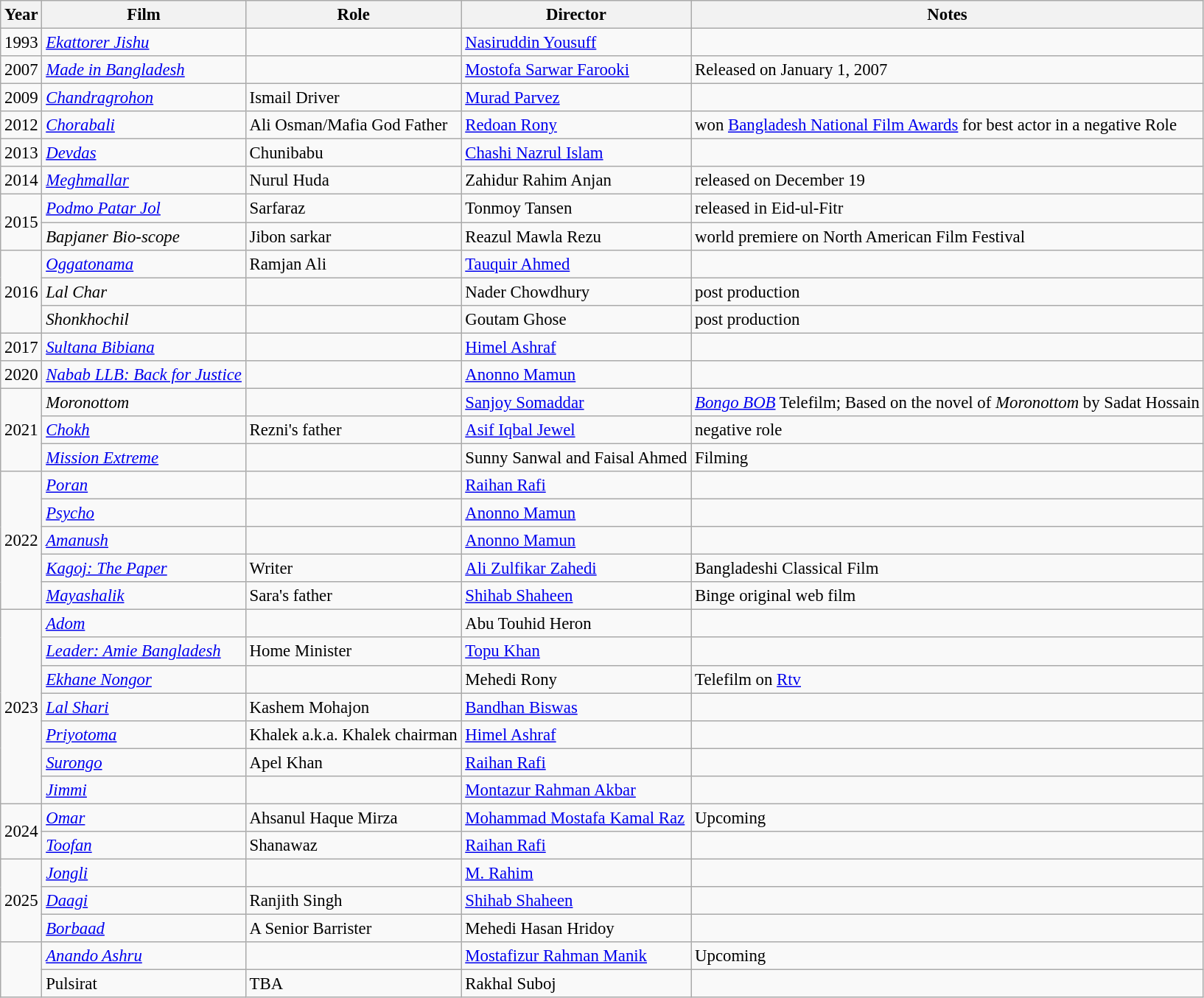<table class="wikitable" style="font-size: 95%;">
<tr>
<th>Year</th>
<th>Film</th>
<th>Role</th>
<th>Director</th>
<th>Notes</th>
</tr>
<tr>
<td>1993</td>
<td><em><a href='#'>Ekattorer Jishu</a></em></td>
<td></td>
<td><a href='#'>Nasiruddin Yousuff</a></td>
<td></td>
</tr>
<tr>
<td>2007</td>
<td><em><a href='#'>Made in Bangladesh</a></em></td>
<td></td>
<td><a href='#'>Mostofa Sarwar Farooki</a></td>
<td>Released on January 1, 2007</td>
</tr>
<tr>
<td>2009</td>
<td><em><a href='#'>Chandragrohon</a></em></td>
<td>Ismail Driver</td>
<td><a href='#'>Murad Parvez</a></td>
<td></td>
</tr>
<tr>
<td>2012</td>
<td><em><a href='#'>Chorabali</a></em></td>
<td>Ali Osman/Mafia God Father</td>
<td><a href='#'>Redoan Rony</a></td>
<td>won <a href='#'>Bangladesh National Film Awards</a> for best actor in a negative Role</td>
</tr>
<tr>
<td>2013</td>
<td><em><a href='#'>Devdas</a></em></td>
<td>Chunibabu</td>
<td><a href='#'>Chashi Nazrul Islam</a></td>
<td></td>
</tr>
<tr>
<td>2014</td>
<td><em><a href='#'>Meghmallar</a></em></td>
<td>Nurul Huda</td>
<td>Zahidur Rahim Anjan</td>
<td>released on December 19</td>
</tr>
<tr>
<td rowspan="2">2015</td>
<td><em><a href='#'>Podmo Patar Jol</a></em></td>
<td>Sarfaraz</td>
<td>Tonmoy Tansen</td>
<td>released in Eid-ul-Fitr</td>
</tr>
<tr>
<td><em>Bapjaner Bio-scope</em></td>
<td>Jibon sarkar</td>
<td>Reazul Mawla Rezu</td>
<td>world premiere on North American Film Festival</td>
</tr>
<tr>
<td rowspan="3">2016</td>
<td><em><a href='#'>Oggatonama</a></em></td>
<td>Ramjan Ali</td>
<td><a href='#'>Tauquir Ahmed</a></td>
<td></td>
</tr>
<tr>
<td><em>Lal Char</em></td>
<td></td>
<td>Nader Chowdhury</td>
<td>post production</td>
</tr>
<tr>
<td><em>Shonkhochil</em></td>
<td></td>
<td>Goutam Ghose</td>
<td>post production</td>
</tr>
<tr>
<td rowspan="1">2017</td>
<td><em><a href='#'>Sultana Bibiana</a></em></td>
<td></td>
<td><a href='#'>Himel Ashraf</a></td>
<td></td>
</tr>
<tr>
<td>2020</td>
<td><em><a href='#'>Nabab LLB: Back for Justice</a></em></td>
<td></td>
<td><a href='#'>Anonno Mamun</a></td>
<td></td>
</tr>
<tr>
<td rowspan="3">2021</td>
<td><em>Moronottom</em></td>
<td></td>
<td><a href='#'>Sanjoy Somaddar</a></td>
<td><em><a href='#'>Bongo BOB</a></em> Telefilm; Based on the novel of <em>Moronottom</em> by Sadat Hossain</td>
</tr>
<tr>
<td><em><a href='#'>Chokh</a></em></td>
<td>Rezni's father</td>
<td><a href='#'>Asif Iqbal Jewel</a></td>
<td>negative role</td>
</tr>
<tr>
<td><em><a href='#'>Mission Extreme</a></em></td>
<td></td>
<td>Sunny Sanwal and Faisal Ahmed</td>
<td>Filming</td>
</tr>
<tr>
<td rowspan="5">2022</td>
<td><em><a href='#'>Poran</a></em></td>
<td></td>
<td><a href='#'>Raihan Rafi</a></td>
<td></td>
</tr>
<tr>
<td><em><a href='#'>Psycho</a></em></td>
<td></td>
<td><a href='#'>Anonno Mamun</a></td>
<td></td>
</tr>
<tr>
<td><em><a href='#'>Amanush</a></em></td>
<td></td>
<td><a href='#'>Anonno Mamun</a></td>
<td></td>
</tr>
<tr>
<td><em><a href='#'>Kagoj: The Paper</a></em></td>
<td>Writer</td>
<td><a href='#'>Ali Zulfikar Zahedi</a></td>
<td>Bangladeshi Classical Film</td>
</tr>
<tr>
<td><em><a href='#'>Mayashalik</a></em></td>
<td>Sara's father</td>
<td><a href='#'>Shihab Shaheen</a></td>
<td>Binge original web film</td>
</tr>
<tr>
<td rowspan="7">2023</td>
<td><a href='#'><em>Adom</em></a></td>
<td></td>
<td>Abu Touhid Heron</td>
<td></td>
</tr>
<tr>
<td><em><a href='#'>Leader: Amie Bangladesh</a></em></td>
<td>Home Minister</td>
<td><a href='#'>Topu Khan</a></td>
<td></td>
</tr>
<tr>
<td><em><a href='#'>Ekhane Nongor</a></em></td>
<td></td>
<td>Mehedi Rony</td>
<td>Telefilm on <a href='#'>Rtv</a></td>
</tr>
<tr>
<td><em><a href='#'>Lal Shari</a></em></td>
<td>Kashem Mohajon</td>
<td><a href='#'>Bandhan Biswas</a></td>
<td></td>
</tr>
<tr>
<td><em><a href='#'>Priyotoma</a></em></td>
<td>Khalek a.k.a. Khalek chairman</td>
<td><a href='#'>Himel Ashraf</a></td>
<td></td>
</tr>
<tr>
<td><em><a href='#'>Surongo</a></em></td>
<td>Apel Khan</td>
<td><a href='#'>Raihan Rafi</a></td>
<td></td>
</tr>
<tr>
<td><em><a href='#'>Jimmi</a></em></td>
<td></td>
<td><a href='#'>Montazur Rahman Akbar</a></td>
<td></td>
</tr>
<tr>
<td rowspan="2">2024</td>
<td><em><a href='#'>Omar</a></em></td>
<td>Ahsanul Haque Mirza</td>
<td><a href='#'>Mohammad Mostafa Kamal Raz</a></td>
<td>Upcoming</td>
</tr>
<tr>
<td><a href='#'><em>Toofan</em></a></td>
<td>Shanawaz</td>
<td><a href='#'>Raihan Rafi</a></td>
<td></td>
</tr>
<tr>
<td rowspan="3">2025</td>
<td><em><a href='#'>Jongli</a></em></td>
<td></td>
<td><a href='#'>M. Rahim</a></td>
<td></td>
</tr>
<tr>
<td><em><a href='#'>Daagi</a></em></td>
<td>Ranjith Singh</td>
<td><a href='#'>Shihab Shaheen</a></td>
<td></td>
</tr>
<tr>
<td><a href='#'><em>Borbaad</em></a></td>
<td>A Senior Barrister</td>
<td>Mehedi Hasan Hridoy</td>
<td></td>
</tr>
<tr>
<td rowspan="2"></td>
<td><em><a href='#'>Anando Ashru</a></em> </td>
<td></td>
<td><a href='#'>Mostafizur Rahman Manik</a></td>
<td>Upcoming</td>
</tr>
<tr>
<td>Pulsirat</td>
<td>TBA</td>
<td>Rakhal Suboj</td>
<td></td>
</tr>
</table>
